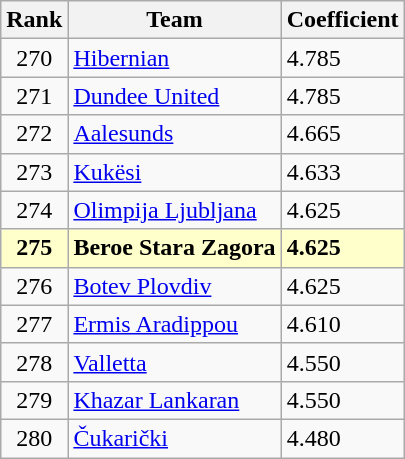<table class="wikitable" style="text-align: center;">
<tr>
<th>Rank</th>
<th>Team</th>
<th>Coefficient</th>
</tr>
<tr>
<td>270</td>
<td align=left> <a href='#'>Hibernian</a></td>
<td align=left>4.785</td>
</tr>
<tr>
<td>271</td>
<td align=left> <a href='#'>Dundee United</a></td>
<td align=left>4.785</td>
</tr>
<tr>
<td>272</td>
<td align=left> <a href='#'>Aalesunds</a></td>
<td align=left>4.665</td>
</tr>
<tr>
<td>273</td>
<td align=left> <a href='#'>Kukësi</a></td>
<td align=left>4.633</td>
</tr>
<tr>
<td>274</td>
<td align=left> <a href='#'>Olimpija Ljubljana</a></td>
<td align=left>4.625</td>
</tr>
<tr style="background:#ffc;">
<td><strong>275</strong></td>
<td align=left> <strong>Beroe Stara Zagora</strong></td>
<td align=left><strong>4.625</strong></td>
</tr>
<tr>
<td>276</td>
<td align=left> <a href='#'>Botev Plovdiv</a></td>
<td align=left>4.625</td>
</tr>
<tr>
<td>277</td>
<td align=left> <a href='#'>Ermis Aradippou</a></td>
<td align=left>4.610</td>
</tr>
<tr>
<td>278</td>
<td align=left> <a href='#'>Valletta</a></td>
<td align=left>4.550</td>
</tr>
<tr>
<td>279</td>
<td align=left> <a href='#'>Khazar Lankaran</a></td>
<td align=left>4.550</td>
</tr>
<tr>
<td>280</td>
<td align=left> <a href='#'>Čukarički</a></td>
<td align=left>4.480</td>
</tr>
</table>
